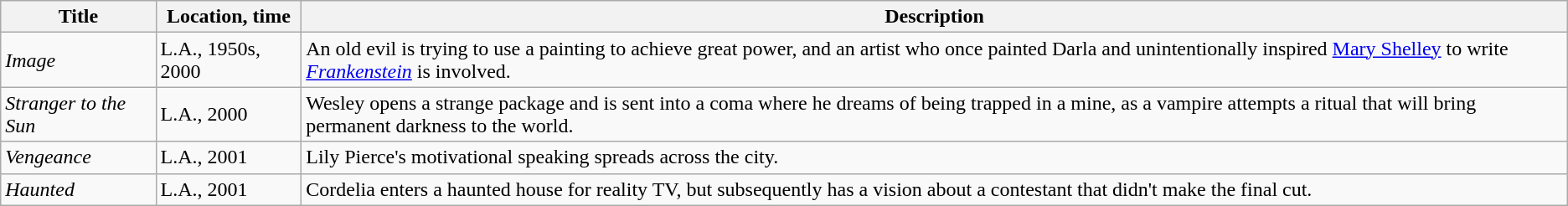<table class="wikitable">
<tr>
<th>Title</th>
<th>Location, time</th>
<th>Description</th>
</tr>
<tr>
<td><em>Image</em></td>
<td>L.A., 1950s, 2000</td>
<td>An old evil is trying to use a painting to achieve great power, and an artist who once painted Darla and unintentionally inspired <a href='#'>Mary Shelley</a> to write <em><a href='#'>Frankenstein</a></em> is involved.</td>
</tr>
<tr>
<td><em>Stranger to the Sun</em></td>
<td>L.A., 2000</td>
<td>Wesley opens a strange package and is sent into a coma where he dreams of being trapped in a mine, as a vampire attempts a ritual that will bring permanent darkness to the world.</td>
</tr>
<tr>
<td><em>Vengeance</em></td>
<td>L.A., 2001</td>
<td>Lily Pierce's motivational speaking spreads across the city.</td>
</tr>
<tr>
<td><em>Haunted</em></td>
<td>L.A., 2001</td>
<td>Cordelia enters a haunted house for reality TV, but subsequently has a vision about a contestant that didn't make the final cut.</td>
</tr>
</table>
